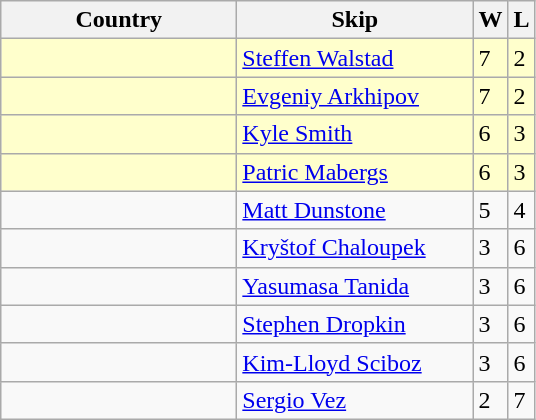<table class=wikitable>
<tr>
<th width=150>Country</th>
<th width=150>Skip</th>
<th>W</th>
<th>L</th>
</tr>
<tr bgcolor=#ffffcc>
<td></td>
<td><a href='#'>Steffen Walstad</a></td>
<td>7</td>
<td>2</td>
</tr>
<tr bgcolor=#ffffcc>
<td></td>
<td><a href='#'>Evgeniy Arkhipov</a></td>
<td>7</td>
<td>2</td>
</tr>
<tr bgcolor=#ffffcc>
<td></td>
<td><a href='#'>Kyle Smith</a></td>
<td>6</td>
<td>3</td>
</tr>
<tr bgcolor=#ffffcc>
<td></td>
<td><a href='#'>Patric Mabergs</a></td>
<td>6</td>
<td>3</td>
</tr>
<tr>
<td></td>
<td><a href='#'>Matt Dunstone</a></td>
<td>5</td>
<td>4</td>
</tr>
<tr>
<td></td>
<td><a href='#'>Kryštof Chaloupek</a></td>
<td>3</td>
<td>6</td>
</tr>
<tr>
<td></td>
<td><a href='#'>Yasumasa Tanida</a></td>
<td>3</td>
<td>6</td>
</tr>
<tr>
<td></td>
<td><a href='#'>Stephen Dropkin</a></td>
<td>3</td>
<td>6</td>
</tr>
<tr>
<td></td>
<td><a href='#'>Kim-Lloyd Sciboz</a></td>
<td>3</td>
<td>6</td>
</tr>
<tr>
<td></td>
<td><a href='#'>Sergio Vez</a></td>
<td>2</td>
<td>7</td>
</tr>
</table>
